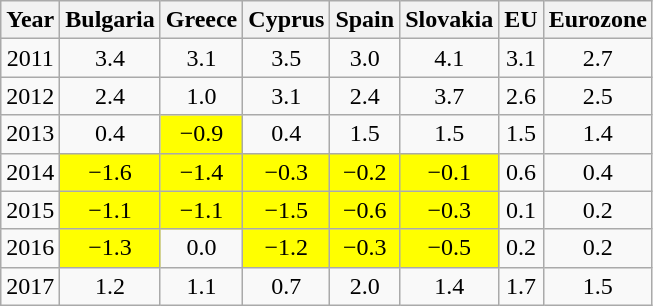<table class="wikitable" style="text-align:center">
<tr>
<th>Year</th>
<th>Bulgaria</th>
<th>Greece</th>
<th>Cyprus</th>
<th>Spain</th>
<th>Slovakia</th>
<th>EU</th>
<th>Eurozone</th>
</tr>
<tr>
<td>2011</td>
<td>3.4</td>
<td>3.1</td>
<td>3.5</td>
<td>3.0</td>
<td>4.1</td>
<td>3.1</td>
<td>2.7</td>
</tr>
<tr>
<td>2012</td>
<td>2.4</td>
<td>1.0</td>
<td>3.1</td>
<td>2.4</td>
<td>3.7</td>
<td>2.6</td>
<td>2.5</td>
</tr>
<tr>
<td>2013</td>
<td>0.4</td>
<td style="background: yellow;">−0.9</td>
<td>0.4</td>
<td>1.5</td>
<td>1.5</td>
<td>1.5</td>
<td>1.4</td>
</tr>
<tr>
<td>2014</td>
<td style="background: yellow;">−1.6</td>
<td style="background: yellow;">−1.4</td>
<td style="background: yellow;">−0.3</td>
<td style="background: yellow;">−0.2</td>
<td style="background: yellow;">−0.1</td>
<td>0.6</td>
<td>0.4</td>
</tr>
<tr>
<td>2015</td>
<td style="background: yellow;">−1.1</td>
<td style="background: yellow;">−1.1</td>
<td style="background: yellow;">−1.5</td>
<td style="background: yellow;">−0.6</td>
<td style="background: yellow;">−0.3</td>
<td>0.1</td>
<td>0.2</td>
</tr>
<tr>
<td>2016</td>
<td style="background: yellow;">−1.3</td>
<td>0.0</td>
<td style="background: yellow;">−1.2</td>
<td style="background: yellow;">−0.3</td>
<td style="background: yellow;">−0.5</td>
<td>0.2</td>
<td>0.2</td>
</tr>
<tr>
<td>2017</td>
<td>1.2</td>
<td>1.1</td>
<td>0.7</td>
<td>2.0</td>
<td>1.4</td>
<td>1.7</td>
<td>1.5</td>
</tr>
</table>
